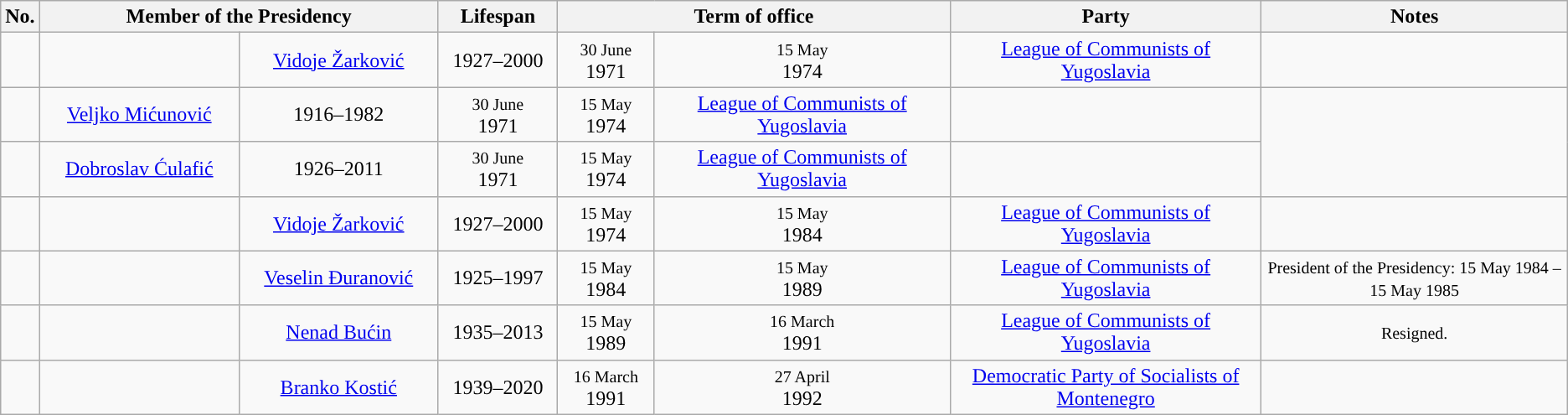<table class="wikitable" style="text-align:center">
<tr>
<th>No.</th>
<th colspan="2">Member of the Presidency</th>
<th>Lifespan</th>
<th colspan="2">Term of office</th>
<th>Party</th>
<th>Notes</th>
</tr>
<tr>
<td style="background: "></td>
<td style="width:1em;"></td>
<td style="width:11em;"><a href='#'>Vidoje Žarković</a></td>
<td style="width:6em;">1927–2000</td>
<td style="width:5em;"><small>30 June</small><br>1971</td>
<td style="width:5em;"><small>15 May</small><br>1974</td>
<td style="width:17em;"><a href='#'>League of Communists of Yugoslavia</a></td>
<td style="width:18em;"><small></small></td>
</tr>
<tr>
<td style="width:1em;"></td>
<td style="width:11em;"><a href='#'>Veljko Mićunović</a></td>
<td style="width:6em;">1916–1982</td>
<td style="width:5em;"><small>30 June</small><br>1971</td>
<td style="width:5em;"><small>15 May</small><br>1974</td>
<td style="width:17em;"><a href='#'>League of Communists of Yugoslavia</a></td>
<td style="width:18em;"><small></small></td>
</tr>
<tr>
<td style="width:1em;"></td>
<td style="width:11em;"><a href='#'>Dobroslav Ćulafić</a></td>
<td style="width:6em;">1926–2011</td>
<td style="width:5em;"><small>30 June</small><br>1971</td>
<td style="width:5em;"><small>15 May</small><br>1974</td>
<td style="width:17em;"><a href='#'>League of Communists of Yugoslavia</a></td>
<td style="width:18em;"><small></small></td>
</tr>
<tr>
<td style="background: "></td>
<td style="width:1em;"></td>
<td style="width:11em;"><a href='#'>Vidoje Žarković</a></td>
<td style="width:6em;">1927–2000</td>
<td style="width:5em;"><small>15 May</small><br>1974</td>
<td style="width:5em;"><small>15 May</small><br>1984</td>
<td style="width:17em;"><a href='#'>League of Communists of Yugoslavia</a></td>
<td style="width:18em;"><small></small></td>
</tr>
<tr>
<td style="background: "></td>
<td style="width:1em;"></td>
<td style="width:11em;"><a href='#'>Veselin Đuranović</a></td>
<td style="width:6em;">1925–1997</td>
<td style="width:5em;"><small>15 May</small><br>1984</td>
<td style="width:5em;"><small>15 May</small><br>1989</td>
<td style="width:17em;"><a href='#'>League of Communists of Yugoslavia</a></td>
<td style="width:18em;"><small>President of the Presidency: 15 May 1984 – 15 May 1985</small></td>
</tr>
<tr>
<td style="background: "></td>
<td style="width:1em;"></td>
<td style="width:11em;"><a href='#'>Nenad Bućin</a></td>
<td style="width:6em;">1935–2013</td>
<td style="width:5em;"><small>15 May</small><br>1989</td>
<td style="width:5em;"><small>16 March</small><br>1991</td>
<td style="width:17em;"><a href='#'>League of Communists of Yugoslavia</a></td>
<td style="width:18em;"><small>Resigned.</small></td>
</tr>
<tr>
<td style="background: "></td>
<td style="width:1em;"></td>
<td style="width:11em;"><a href='#'>Branko Kostić</a></td>
<td style="width:6em;">1939–2020</td>
<td style="width:5em;"><small>16 March</small><br>1991</td>
<td style="width:5em;"><small>27 April</small><br>1992</td>
<td style="width:17em;"><a href='#'>Democratic Party of Socialists of Montenegro</a></td>
<td style="width:18em;"><small></small></td>
</tr>
</table>
